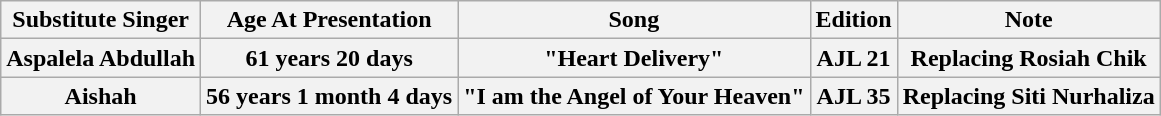<table class="wikitable sortable">
<tr>
<th>Substitute Singer</th>
<th>Age At Presentation</th>
<th>Song</th>
<th>Edition</th>
<th>Note</th>
</tr>
<tr>
<th>Aspalela Abdullah</th>
<th>61 years 20 days</th>
<th>"Heart Delivery"</th>
<th>AJL 21</th>
<th>Replacing Rosiah Chik</th>
</tr>
<tr>
<th>Aishah</th>
<th>56 years 1 month 4 days</th>
<th>"I am the Angel of Your Heaven"</th>
<th>AJL 35</th>
<th>Replacing Siti Nurhaliza</th>
</tr>
</table>
